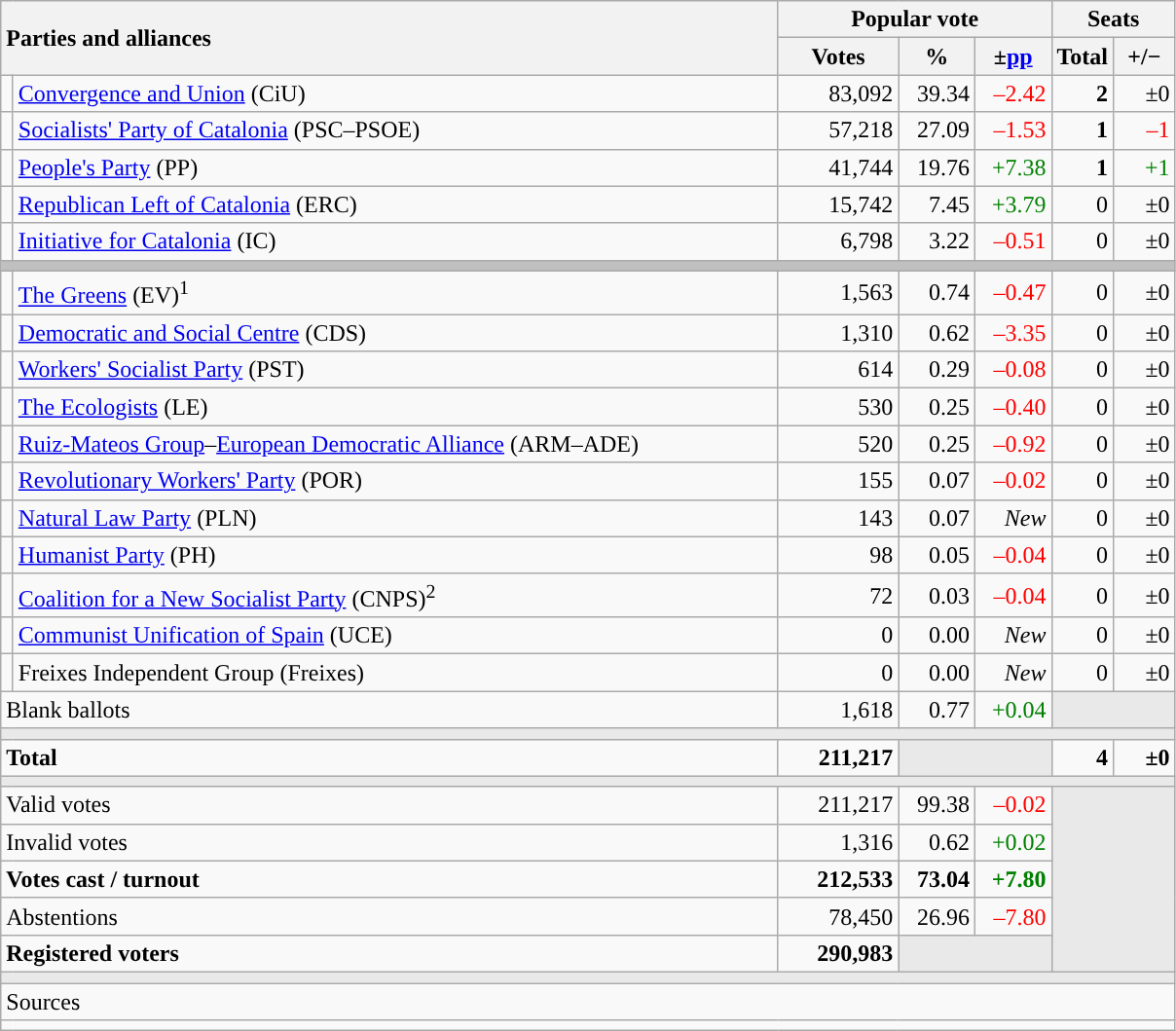<table class="wikitable" style="text-align:right;">
<tr>
<th style="text-align:left;" rowspan="2" colspan="2" width="525">Parties and alliances</th>
<th colspan="3">Popular vote</th>
<th colspan="2">Seats</th>
</tr>
<tr>
<th width="75">Votes</th>
<th width="45">%</th>
<th width="45">±<a href='#'>pp</a></th>
<th width="35">Total</th>
<th width="35">+/−</th>
</tr>
<tr>
<td width="1" style="color:inherit;background:"></td>
<td align="left"><a href='#'>Convergence and Union</a> (CiU)</td>
<td>83,092</td>
<td>39.34</td>
<td style="color:red;">–2.42</td>
<td><strong>2</strong></td>
<td>±0</td>
</tr>
<tr>
<td style="color:inherit;background:"></td>
<td align="left"><a href='#'>Socialists' Party of Catalonia</a> (PSC–PSOE)</td>
<td>57,218</td>
<td>27.09</td>
<td style="color:red;">–1.53</td>
<td><strong>1</strong></td>
<td style="color:red;">–1</td>
</tr>
<tr>
<td style="color:inherit;background:"></td>
<td align="left"><a href='#'>People's Party</a> (PP)</td>
<td>41,744</td>
<td>19.76</td>
<td style="color:green;">+7.38</td>
<td><strong>1</strong></td>
<td style="color:green;">+1</td>
</tr>
<tr>
<td style="color:inherit;background:"></td>
<td align="left"><a href='#'>Republican Left of Catalonia</a> (ERC)</td>
<td>15,742</td>
<td>7.45</td>
<td style="color:green;">+3.79</td>
<td>0</td>
<td>±0</td>
</tr>
<tr>
<td style="color:inherit;background:"></td>
<td align="left"><a href='#'>Initiative for Catalonia</a> (IC)</td>
<td>6,798</td>
<td>3.22</td>
<td style="color:red;">–0.51</td>
<td>0</td>
<td>±0</td>
</tr>
<tr>
<td colspan="7" bgcolor="#C0C0C0"></td>
</tr>
<tr>
<td style="color:inherit;background:"></td>
<td align="left"><a href='#'>The Greens</a> (EV)<sup>1</sup></td>
<td>1,563</td>
<td>0.74</td>
<td style="color:red;">–0.47</td>
<td>0</td>
<td>±0</td>
</tr>
<tr>
<td style="color:inherit;background:"></td>
<td align="left"><a href='#'>Democratic and Social Centre</a> (CDS)</td>
<td>1,310</td>
<td>0.62</td>
<td style="color:red;">–3.35</td>
<td>0</td>
<td>±0</td>
</tr>
<tr>
<td style="color:inherit;background:"></td>
<td align="left"><a href='#'>Workers' Socialist Party</a> (PST)</td>
<td>614</td>
<td>0.29</td>
<td style="color:red;">–0.08</td>
<td>0</td>
<td>±0</td>
</tr>
<tr>
<td style="color:inherit;background:"></td>
<td align="left"><a href='#'>The Ecologists</a> (LE)</td>
<td>530</td>
<td>0.25</td>
<td style="color:red;">–0.40</td>
<td>0</td>
<td>±0</td>
</tr>
<tr>
<td style="color:inherit;background:"></td>
<td align="left"><a href='#'>Ruiz-Mateos Group</a>–<a href='#'>European Democratic Alliance</a> (ARM–ADE)</td>
<td>520</td>
<td>0.25</td>
<td style="color:red;">–0.92</td>
<td>0</td>
<td>±0</td>
</tr>
<tr>
<td style="color:inherit;background:"></td>
<td align="left"><a href='#'>Revolutionary Workers' Party</a> (POR)</td>
<td>155</td>
<td>0.07</td>
<td style="color:red;">–0.02</td>
<td>0</td>
<td>±0</td>
</tr>
<tr>
<td style="color:inherit;background:"></td>
<td align="left"><a href='#'>Natural Law Party</a> (PLN)</td>
<td>143</td>
<td>0.07</td>
<td><em>New</em></td>
<td>0</td>
<td>±0</td>
</tr>
<tr>
<td style="color:inherit;background:"></td>
<td align="left"><a href='#'>Humanist Party</a> (PH)</td>
<td>98</td>
<td>0.05</td>
<td style="color:red;">–0.04</td>
<td>0</td>
<td>±0</td>
</tr>
<tr>
<td style="color:inherit;background:"></td>
<td align="left"><a href='#'>Coalition for a New Socialist Party</a> (CNPS)<sup>2</sup></td>
<td>72</td>
<td>0.03</td>
<td style="color:red;">–0.04</td>
<td>0</td>
<td>±0</td>
</tr>
<tr>
<td style="color:inherit;background:"></td>
<td align="left"><a href='#'>Communist Unification of Spain</a> (UCE)</td>
<td>0</td>
<td>0.00</td>
<td><em>New</em></td>
<td>0</td>
<td>±0</td>
</tr>
<tr>
<td style="color:inherit;background:"></td>
<td align="left">Freixes Independent Group (Freixes)</td>
<td>0</td>
<td>0.00</td>
<td><em>New</em></td>
<td>0</td>
<td>±0</td>
</tr>
<tr>
<td align="left" colspan="2">Blank ballots</td>
<td>1,618</td>
<td>0.77</td>
<td style="color:green;">+0.04</td>
<td bgcolor="#E9E9E9" colspan="2"></td>
</tr>
<tr>
<td colspan="7" bgcolor="#E9E9E9"></td>
</tr>
<tr style="font-weight:bold;">
<td align="left" colspan="2">Total</td>
<td>211,217</td>
<td bgcolor="#E9E9E9" colspan="2"></td>
<td>4</td>
<td>±0</td>
</tr>
<tr>
<td colspan="7" bgcolor="#E9E9E9"></td>
</tr>
<tr>
<td align="left" colspan="2">Valid votes</td>
<td>211,217</td>
<td>99.38</td>
<td style="color:red;">–0.02</td>
<td bgcolor="#E9E9E9" colspan="2" rowspan="5"></td>
</tr>
<tr>
<td align="left" colspan="2">Invalid votes</td>
<td>1,316</td>
<td>0.62</td>
<td style="color:green;">+0.02</td>
</tr>
<tr style="font-weight:bold;">
<td align="left" colspan="2">Votes cast / turnout</td>
<td>212,533</td>
<td>73.04</td>
<td style="color:green;">+7.80</td>
</tr>
<tr>
<td align="left" colspan="2">Abstentions</td>
<td>78,450</td>
<td>26.96</td>
<td style="color:red;">–7.80</td>
</tr>
<tr style="font-weight:bold;">
<td align="left" colspan="2">Registered voters</td>
<td>290,983</td>
<td bgcolor="#E9E9E9" colspan="2"></td>
</tr>
<tr>
<td colspan="7" bgcolor="#E9E9E9"></td>
</tr>
<tr>
<td align="left" colspan="7">Sources</td>
</tr>
<tr>
<td colspan="7" style="text-align:left; max-width:790px;"></td>
</tr>
</table>
